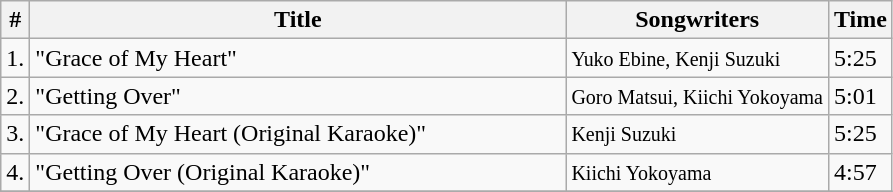<table class="wikitable">
<tr>
<th>#</th>
<th width="350">Title</th>
<th>Songwriters</th>
<th>Time</th>
</tr>
<tr>
<td>1.</td>
<td>"Grace of My Heart"</td>
<td><small>Yuko Ebine, Kenji Suzuki</small></td>
<td>5:25</td>
</tr>
<tr>
<td>2.</td>
<td>"Getting Over"</td>
<td><small>Goro Matsui, Kiichi Yokoyama</small></td>
<td>5:01</td>
</tr>
<tr>
<td>3.</td>
<td>"Grace of My Heart (Original Karaoke)"</td>
<td><small>Kenji Suzuki</small></td>
<td>5:25</td>
</tr>
<tr>
<td>4.</td>
<td>"Getting Over (Original Karaoke)"</td>
<td><small>Kiichi Yokoyama</small></td>
<td>4:57</td>
</tr>
<tr>
</tr>
</table>
